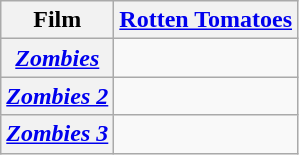<table class="wikitable plainrowheaders sortable" style="text-align: center;">
<tr>
<th scope="col">Film</th>
<th scope="col"><a href='#'>Rotten Tomatoes</a></th>
</tr>
<tr>
<th scope="row"><em><a href='#'>Zombies</a></em></th>
<td></td>
</tr>
<tr>
<th scope="row"><em><a href='#'>Zombies 2</a></em></th>
<td><noinclude></noinclude></td>
</tr>
<tr>
<th scope="row"><em><a href='#'>Zombies 3</a></em></th>
<td><noinclude></noinclude></td>
</tr>
</table>
